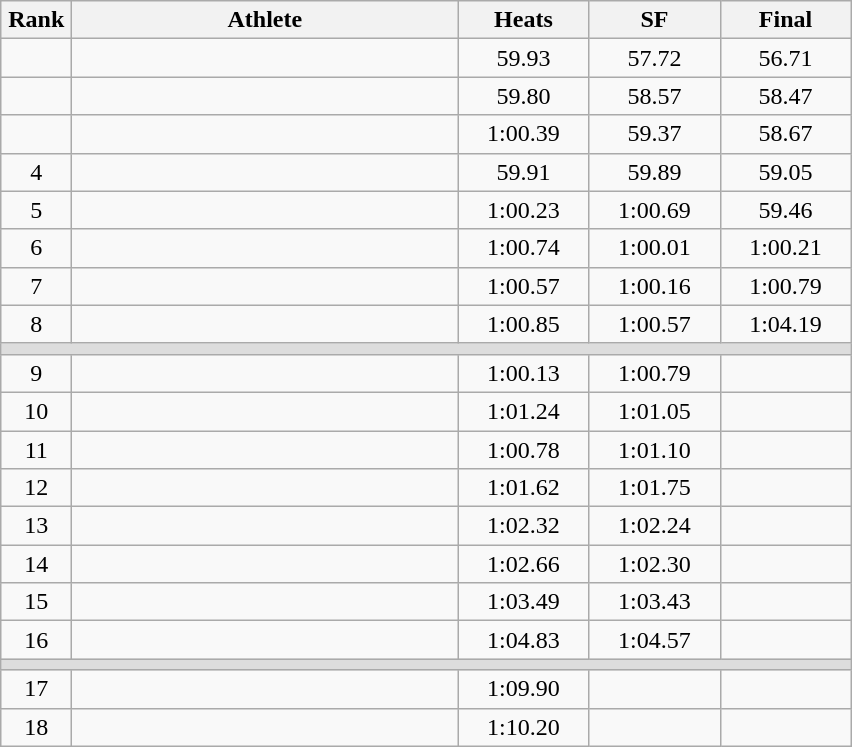<table class=wikitable style="text-align:center">
<tr>
<th width=40>Rank</th>
<th width=250>Athlete</th>
<th width=80>Heats</th>
<th width=80>SF</th>
<th width=80>Final</th>
</tr>
<tr>
<td></td>
<td align=left></td>
<td>59.93</td>
<td>57.72</td>
<td>56.71</td>
</tr>
<tr>
<td></td>
<td align=left></td>
<td>59.80</td>
<td>58.57</td>
<td>58.47</td>
</tr>
<tr>
<td></td>
<td align=left></td>
<td>1:00.39</td>
<td>59.37</td>
<td>58.67</td>
</tr>
<tr>
<td>4</td>
<td align=left></td>
<td>59.91</td>
<td>59.89</td>
<td>59.05</td>
</tr>
<tr>
<td>5</td>
<td align=left></td>
<td>1:00.23</td>
<td>1:00.69</td>
<td>59.46</td>
</tr>
<tr>
<td>6</td>
<td align=left></td>
<td>1:00.74</td>
<td>1:00.01</td>
<td>1:00.21</td>
</tr>
<tr>
<td>7</td>
<td align=left></td>
<td>1:00.57</td>
<td>1:00.16</td>
<td>1:00.79</td>
</tr>
<tr>
<td>8</td>
<td align=left></td>
<td>1:00.85</td>
<td>1:00.57</td>
<td>1:04.19</td>
</tr>
<tr bgcolor=#DDDDDD>
<td colspan=5></td>
</tr>
<tr>
<td>9</td>
<td align=left></td>
<td>1:00.13</td>
<td>1:00.79</td>
<td></td>
</tr>
<tr>
<td>10</td>
<td align=left></td>
<td>1:01.24</td>
<td>1:01.05</td>
<td></td>
</tr>
<tr>
<td>11</td>
<td align=left></td>
<td>1:00.78</td>
<td>1:01.10</td>
<td></td>
</tr>
<tr>
<td>12</td>
<td align=left></td>
<td>1:01.62</td>
<td>1:01.75</td>
<td></td>
</tr>
<tr>
<td>13</td>
<td align=left></td>
<td>1:02.32</td>
<td>1:02.24</td>
<td></td>
</tr>
<tr>
<td>14</td>
<td align=left></td>
<td>1:02.66</td>
<td>1:02.30</td>
<td></td>
</tr>
<tr>
<td>15</td>
<td align=left></td>
<td>1:03.49</td>
<td>1:03.43</td>
<td></td>
</tr>
<tr>
<td>16</td>
<td align=left></td>
<td>1:04.83</td>
<td>1:04.57</td>
<td></td>
</tr>
<tr bgcolor=#DDDDDD>
<td colspan=5></td>
</tr>
<tr>
<td>17</td>
<td align=left></td>
<td>1:09.90</td>
<td></td>
<td></td>
</tr>
<tr>
<td>18</td>
<td align=left></td>
<td>1:10.20</td>
<td></td>
<td></td>
</tr>
</table>
